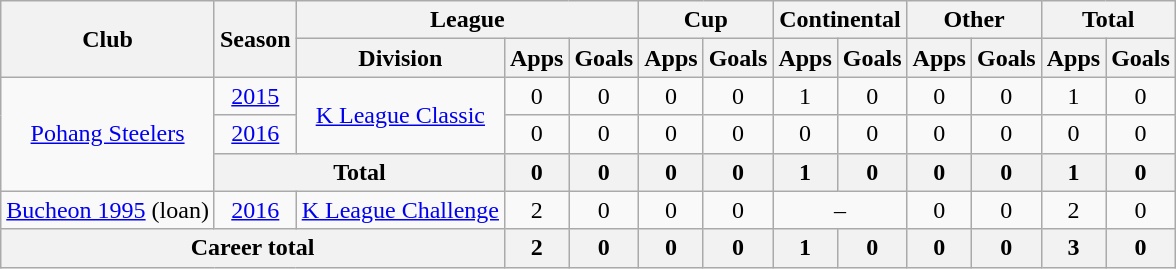<table class="wikitable" style="text-align: center">
<tr>
<th rowspan="2">Club</th>
<th rowspan="2">Season</th>
<th colspan="3">League</th>
<th colspan="2">Cup</th>
<th colspan="2">Continental</th>
<th colspan="2">Other</th>
<th colspan="2">Total</th>
</tr>
<tr>
<th>Division</th>
<th>Apps</th>
<th>Goals</th>
<th>Apps</th>
<th>Goals</th>
<th>Apps</th>
<th>Goals</th>
<th>Apps</th>
<th>Goals</th>
<th>Apps</th>
<th>Goals</th>
</tr>
<tr>
<td rowspan="3"><a href='#'>Pohang Steelers</a></td>
<td><a href='#'>2015</a></td>
<td rowspan="2"><a href='#'>K League Classic</a></td>
<td>0</td>
<td>0</td>
<td>0</td>
<td>0</td>
<td>1</td>
<td>0</td>
<td>0</td>
<td>0</td>
<td>1</td>
<td>0</td>
</tr>
<tr>
<td><a href='#'>2016</a></td>
<td>0</td>
<td>0</td>
<td>0</td>
<td>0</td>
<td>0</td>
<td>0</td>
<td>0</td>
<td>0</td>
<td>0</td>
<td>0</td>
</tr>
<tr>
<th colspan=2>Total</th>
<th>0</th>
<th>0</th>
<th>0</th>
<th>0</th>
<th>1</th>
<th>0</th>
<th>0</th>
<th>0</th>
<th>1</th>
<th>0</th>
</tr>
<tr>
<td><a href='#'>Bucheon 1995</a> (loan)</td>
<td><a href='#'>2016</a></td>
<td><a href='#'>K League Challenge</a></td>
<td>2</td>
<td>0</td>
<td>0</td>
<td>0</td>
<td colspan="2">–</td>
<td>0</td>
<td>0</td>
<td>2</td>
<td>0</td>
</tr>
<tr>
<th colspan=3>Career total</th>
<th>2</th>
<th>0</th>
<th>0</th>
<th>0</th>
<th>1</th>
<th>0</th>
<th>0</th>
<th>0</th>
<th>3</th>
<th>0</th>
</tr>
</table>
